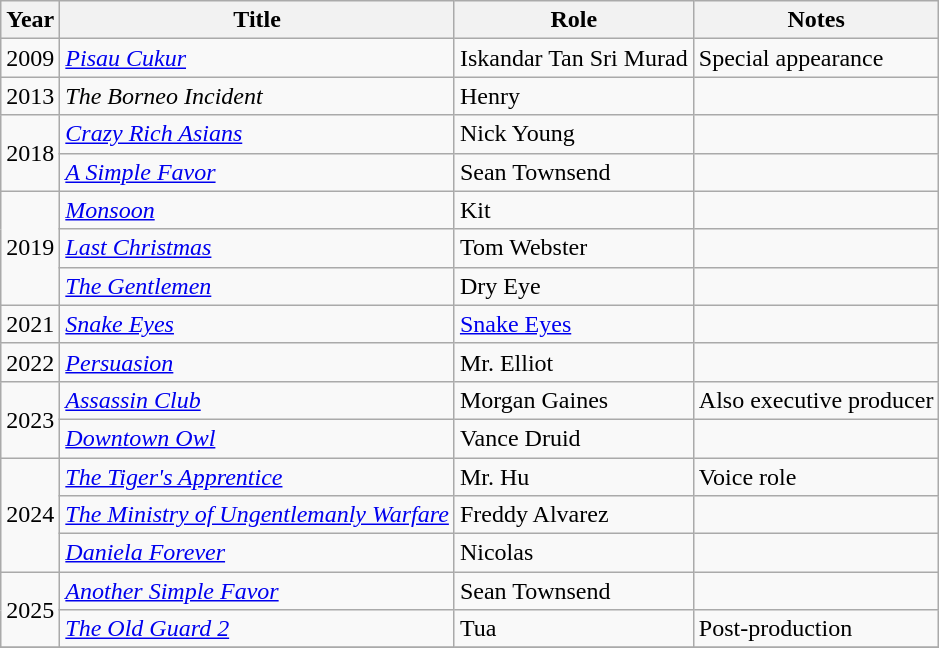<table class="wikitable plainrowheaders sortable">
<tr>
<th scope="col">Year</th>
<th scope="col">Title</th>
<th scope="col">Role</th>
<th class="unsortable">Notes</th>
</tr>
<tr>
<td>2009</td>
<td><em><a href='#'>Pisau Cukur</a></em></td>
<td>Iskandar Tan Sri Murad</td>
<td>Special appearance</td>
</tr>
<tr>
<td>2013</td>
<td><em>The Borneo Incident</em></td>
<td>Henry</td>
<td></td>
</tr>
<tr>
<td rowspan="2">2018</td>
<td><em><a href='#'>Crazy Rich Asians</a></em></td>
<td>Nick Young</td>
<td></td>
</tr>
<tr>
<td><em><a href='#'>A Simple Favor</a></em></td>
<td>Sean Townsend</td>
<td></td>
</tr>
<tr>
<td rowspan="3">2019</td>
<td><em><a href='#'>Monsoon</a></em></td>
<td>Kit</td>
<td></td>
</tr>
<tr>
<td><em><a href='#'>Last Christmas</a></em></td>
<td>Tom Webster</td>
<td></td>
</tr>
<tr>
<td><em><a href='#'>The Gentlemen</a></em></td>
<td>Dry Eye</td>
<td></td>
</tr>
<tr>
<td>2021</td>
<td><em><a href='#'>Snake Eyes</a></em></td>
<td><a href='#'>Snake Eyes</a></td>
<td></td>
</tr>
<tr>
<td>2022</td>
<td><em><a href='#'>Persuasion</a></em></td>
<td>Mr. Elliot</td>
<td></td>
</tr>
<tr>
<td rowspan="2">2023</td>
<td><em><a href='#'>Assassin Club</a></em></td>
<td>Morgan Gaines</td>
<td>Also executive producer</td>
</tr>
<tr>
<td><em><a href='#'>Downtown Owl</a></em></td>
<td>Vance Druid</td>
<td></td>
</tr>
<tr>
<td rowspan="3">2024</td>
<td><em><a href='#'>The Tiger's Apprentice</a></em></td>
<td>Mr. Hu</td>
<td>Voice role</td>
</tr>
<tr>
<td><em><a href='#'>The Ministry of Ungentlemanly Warfare</a></em></td>
<td>Freddy Alvarez</td>
<td></td>
</tr>
<tr>
<td><em><a href='#'>Daniela Forever</a></em></td>
<td>Nicolas</td>
<td></td>
</tr>
<tr>
<td rowspan="2">2025</td>
<td><em><a href='#'>Another Simple Favor</a></em></td>
<td>Sean Townsend</td>
<td></td>
</tr>
<tr>
<td><em><a href='#'>The Old Guard 2</a></em></td>
<td>Tua</td>
<td>Post-production</td>
</tr>
<tr>
</tr>
</table>
